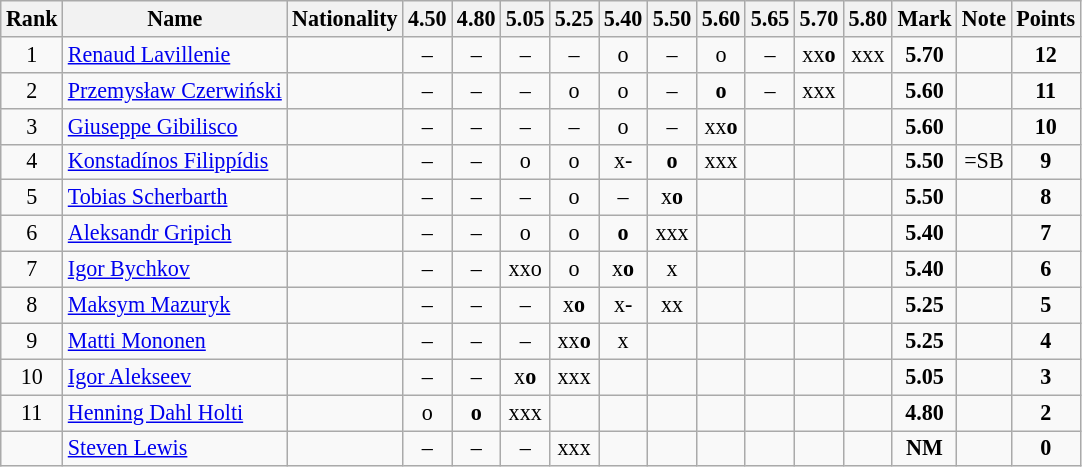<table class="wikitable sortable" style="text-align:center;font-size:92%">
<tr>
<th>Rank</th>
<th>Name</th>
<th>Nationality</th>
<th>4.50</th>
<th>4.80</th>
<th>5.05</th>
<th>5.25</th>
<th>5.40</th>
<th>5.50</th>
<th>5.60</th>
<th>5.65</th>
<th>5.70</th>
<th>5.80</th>
<th>Mark</th>
<th>Note</th>
<th>Points</th>
</tr>
<tr>
<td>1</td>
<td align=left><a href='#'>Renaud Lavillenie</a></td>
<td align=left></td>
<td>–</td>
<td>–</td>
<td>–</td>
<td>–</td>
<td>o</td>
<td>–</td>
<td>o</td>
<td>–</td>
<td>xx<strong>o</strong></td>
<td>xxx</td>
<td><strong>5.70</strong></td>
<td></td>
<td><strong>12</strong></td>
</tr>
<tr>
<td>2</td>
<td align=left><a href='#'>Przemysław Czerwiński</a></td>
<td align=left></td>
<td>–</td>
<td>–</td>
<td>–</td>
<td>o</td>
<td>o</td>
<td>–</td>
<td><strong>o</strong></td>
<td>–</td>
<td>xxx</td>
<td></td>
<td><strong>5.60</strong></td>
<td></td>
<td><strong>11</strong></td>
</tr>
<tr>
<td>3</td>
<td align=left><a href='#'>Giuseppe Gibilisco</a></td>
<td align=left></td>
<td>–</td>
<td>–</td>
<td>–</td>
<td>–</td>
<td>o</td>
<td>–</td>
<td>xx<strong>o</strong></td>
<td></td>
<td></td>
<td></td>
<td><strong>5.60</strong></td>
<td></td>
<td><strong>10</strong></td>
</tr>
<tr>
<td>4</td>
<td align=left><a href='#'>Konstadínos Filippídis</a></td>
<td align=left></td>
<td>–</td>
<td>–</td>
<td>o</td>
<td>o</td>
<td>x-</td>
<td><strong>o</strong></td>
<td>xxx</td>
<td></td>
<td></td>
<td></td>
<td><strong>5.50</strong></td>
<td>=SB</td>
<td><strong>9</strong></td>
</tr>
<tr>
<td>5</td>
<td align=left><a href='#'>Tobias Scherbarth</a></td>
<td align=left></td>
<td>–</td>
<td>–</td>
<td>–</td>
<td>o</td>
<td>–</td>
<td>x<strong>o</strong></td>
<td></td>
<td></td>
<td></td>
<td></td>
<td><strong>5.50</strong></td>
<td></td>
<td><strong>8</strong></td>
</tr>
<tr>
<td>6</td>
<td align=left><a href='#'>Aleksandr Gripich</a></td>
<td align=left></td>
<td>–</td>
<td>–</td>
<td>o</td>
<td>o</td>
<td><strong>o</strong></td>
<td>xxx</td>
<td></td>
<td></td>
<td></td>
<td></td>
<td><strong>5.40</strong></td>
<td></td>
<td><strong>7</strong></td>
</tr>
<tr>
<td>7</td>
<td align=left><a href='#'>Igor Bychkov</a></td>
<td align=left></td>
<td>–</td>
<td>–</td>
<td>xxo</td>
<td>o</td>
<td>x<strong>o</strong></td>
<td>x</td>
<td></td>
<td></td>
<td></td>
<td></td>
<td><strong>5.40</strong></td>
<td></td>
<td><strong>6</strong></td>
</tr>
<tr>
<td>8</td>
<td align=left><a href='#'>Maksym Mazuryk</a></td>
<td align=left></td>
<td>–</td>
<td>–</td>
<td>–</td>
<td>x<strong>o</strong></td>
<td>x-</td>
<td>xx</td>
<td></td>
<td></td>
<td></td>
<td></td>
<td><strong>5.25</strong></td>
<td></td>
<td><strong>5</strong></td>
</tr>
<tr>
<td>9</td>
<td align=left><a href='#'>Matti Mononen</a></td>
<td align=left></td>
<td>–</td>
<td>–</td>
<td>–</td>
<td>xx<strong>o</strong></td>
<td>x</td>
<td></td>
<td></td>
<td></td>
<td></td>
<td></td>
<td><strong>5.25</strong></td>
<td></td>
<td><strong>4</strong></td>
</tr>
<tr>
<td>10</td>
<td align=left><a href='#'>Igor Alekseev</a></td>
<td align=left></td>
<td>–</td>
<td>–</td>
<td>x<strong>o</strong></td>
<td>xxx</td>
<td></td>
<td></td>
<td></td>
<td></td>
<td></td>
<td></td>
<td><strong>5.05</strong></td>
<td></td>
<td><strong>3</strong></td>
</tr>
<tr>
<td>11</td>
<td align=left><a href='#'>Henning Dahl Holti</a></td>
<td align=left></td>
<td>o</td>
<td><strong>o</strong></td>
<td>xxx</td>
<td></td>
<td></td>
<td></td>
<td></td>
<td></td>
<td></td>
<td></td>
<td><strong>4.80</strong></td>
<td></td>
<td><strong>2</strong></td>
</tr>
<tr>
<td></td>
<td align=left><a href='#'>Steven Lewis</a></td>
<td align=left></td>
<td>–</td>
<td>–</td>
<td>–</td>
<td>xxx</td>
<td></td>
<td></td>
<td></td>
<td></td>
<td></td>
<td></td>
<td><strong>NM</strong></td>
<td></td>
<td><strong>0</strong></td>
</tr>
</table>
